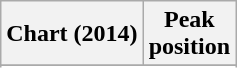<table class="wikitable sortable plainrowheaders" style="text-align:center">
<tr>
<th scope="col">Chart (2014)</th>
<th scope="col">Peak<br>position</th>
</tr>
<tr>
</tr>
<tr>
</tr>
<tr>
</tr>
</table>
